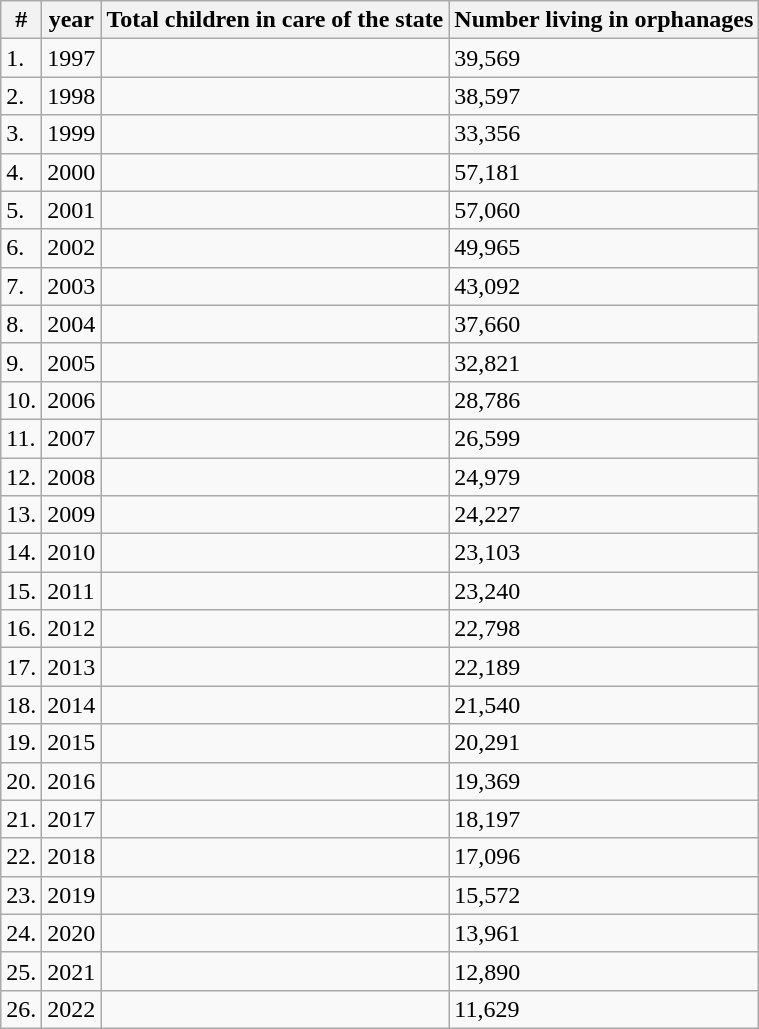<table class="wikitable sortable">
<tr>
<th>#</th>
<th align=left>year</th>
<th>Total children in care of the state</th>
<th>Number living in orphanages</th>
</tr>
<tr>
<td>1.</td>
<td align=left>1997</td>
<td></td>
<td>39,569</td>
</tr>
<tr>
<td>2.</td>
<td align=left>1998</td>
<td></td>
<td>38,597</td>
</tr>
<tr>
<td>3.</td>
<td align=left>1999</td>
<td></td>
<td>33,356</td>
</tr>
<tr>
<td>4.</td>
<td align=left>2000</td>
<td></td>
<td>57,181</td>
</tr>
<tr>
<td>5.</td>
<td align=left>2001</td>
<td></td>
<td>57,060</td>
</tr>
<tr>
<td>6.</td>
<td align=left>2002</td>
<td></td>
<td>49,965 </td>
</tr>
<tr>
<td>7.</td>
<td align=left>2003</td>
<td></td>
<td>43,092 </td>
</tr>
<tr>
<td>8.</td>
<td align=left>2004</td>
<td></td>
<td>37,660 </td>
</tr>
<tr>
<td>9.</td>
<td align=left>2005</td>
<td></td>
<td>32,821 </td>
</tr>
<tr>
<td>10.</td>
<td align=left>2006</td>
<td></td>
<td>28,786</td>
</tr>
<tr>
<td>11.</td>
<td align=left>2007</td>
<td></td>
<td>26,599 </td>
</tr>
<tr>
<td>12.</td>
<td align=left>2008</td>
<td></td>
<td>24,979 </td>
</tr>
<tr>
<td>13.</td>
<td align=left>2009</td>
<td></td>
<td>24,227 </td>
</tr>
<tr>
<td>14.</td>
<td align=left>2010</td>
<td></td>
<td>23,103 </td>
</tr>
<tr>
<td>15.</td>
<td align=left>2011</td>
<td></td>
<td>23,240 </td>
</tr>
<tr>
<td>16.</td>
<td align=left>2012</td>
<td></td>
<td>22,798 </td>
</tr>
<tr>
<td>17.</td>
<td align=left>2013</td>
<td></td>
<td>22,189 </td>
</tr>
<tr>
<td>18.</td>
<td align=left>2014</td>
<td></td>
<td>21,540 </td>
</tr>
<tr>
<td>19.</td>
<td align=left>2015</td>
<td></td>
<td>20,291 </td>
</tr>
<tr>
<td>20.</td>
<td align=left>2016</td>
<td></td>
<td>19,369 </td>
</tr>
<tr>
<td>21.</td>
<td align=left>2017</td>
<td></td>
<td>18,197 </td>
</tr>
<tr>
<td>22.</td>
<td align=left>2018</td>
<td></td>
<td>17,096 </td>
</tr>
<tr>
<td>23.</td>
<td align=left>2019</td>
<td></td>
<td>15,572 </td>
</tr>
<tr>
<td>24.</td>
<td align=left>2020</td>
<td></td>
<td>13,961 </td>
</tr>
<tr>
<td>25.</td>
<td align=left>2021</td>
<td></td>
<td>12,890 </td>
</tr>
<tr>
<td>26.</td>
<td align=left>2022</td>
<td></td>
<td>11,629 </td>
</tr>
</table>
